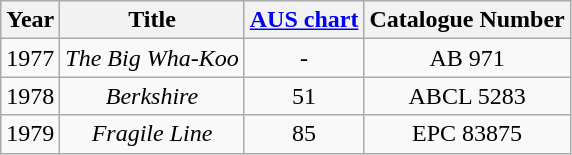<table class="wikitable" style="text-align:center;">
<tr>
<th>Year</th>
<th>Title</th>
<th><a href='#'>AUS chart</a></th>
<th>Catalogue Number</th>
</tr>
<tr>
<td>1977</td>
<td><em>The Big Wha-Koo</em></td>
<td>-</td>
<td>AB 971</td>
</tr>
<tr>
<td>1978</td>
<td><em>Berkshire</em></td>
<td>51</td>
<td>ABCL 5283</td>
</tr>
<tr>
<td>1979</td>
<td><em>Fragile Line</em></td>
<td>85</td>
<td>EPC 83875</td>
</tr>
</table>
